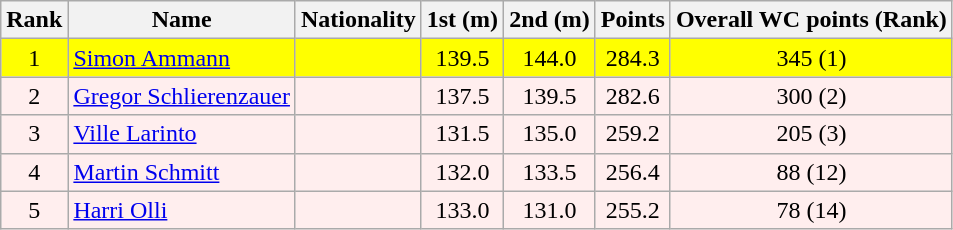<table class="wikitable">
<tr>
<th align=Center>Rank</th>
<th>Name</th>
<th>Nationality</th>
<th align=Center>1st (m)</th>
<th>2nd (m)</th>
<th>Points</th>
<th>Overall WC points (Rank)</th>
</tr>
<tr style="background:#ffff00;">
<td align=center>1</td>
<td align=left><a href='#'>Simon Ammann</a></td>
<td align=left></td>
<td align=center>139.5</td>
<td align=center>144.0</td>
<td align=center>284.3</td>
<td align=center>345 (1)</td>
</tr>
<tr style="background:#ffeeee;">
<td align=center>2</td>
<td align=left><a href='#'>Gregor Schlierenzauer</a></td>
<td align=left></td>
<td align=center>137.5</td>
<td align=center>139.5</td>
<td align=center>282.6</td>
<td align=center>300 (2)</td>
</tr>
<tr style="background:#ffeeee;">
<td align=center>3</td>
<td align=left><a href='#'>Ville Larinto</a></td>
<td align=left></td>
<td align=center>131.5</td>
<td align=center>135.0</td>
<td align=center>259.2</td>
<td align=center>205 (3)</td>
</tr>
<tr style="background:#ffeeee;">
<td align=center>4</td>
<td align=left><a href='#'>Martin Schmitt</a></td>
<td align=left></td>
<td align=center>132.0</td>
<td align=center>133.5</td>
<td align=center>256.4</td>
<td align=center>88 (12)</td>
</tr>
<tr style="background:#ffeeee;">
<td align=center>5</td>
<td align=left><a href='#'>Harri Olli</a></td>
<td align=left></td>
<td align=center>133.0</td>
<td align=center>131.0</td>
<td align=center>255.2</td>
<td align=center>78 (14)</td>
</tr>
</table>
